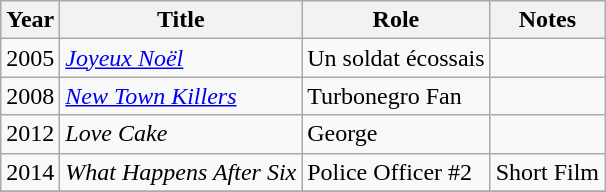<table class="wikitable">
<tr>
<th>Year</th>
<th>Title</th>
<th>Role</th>
<th>Notes</th>
</tr>
<tr>
<td>2005</td>
<td><em><a href='#'>Joyeux Noël</a></em></td>
<td>Un soldat écossais</td>
<td></td>
</tr>
<tr>
<td>2008</td>
<td><em><a href='#'>New Town Killers</a></em></td>
<td>Turbonegro Fan</td>
<td></td>
</tr>
<tr>
<td>2012</td>
<td><em>Love Cake</em></td>
<td>George</td>
<td></td>
</tr>
<tr>
<td>2014</td>
<td><em>What Happens After Six</em></td>
<td>Police Officer #2</td>
<td>Short Film</td>
</tr>
<tr>
</tr>
</table>
